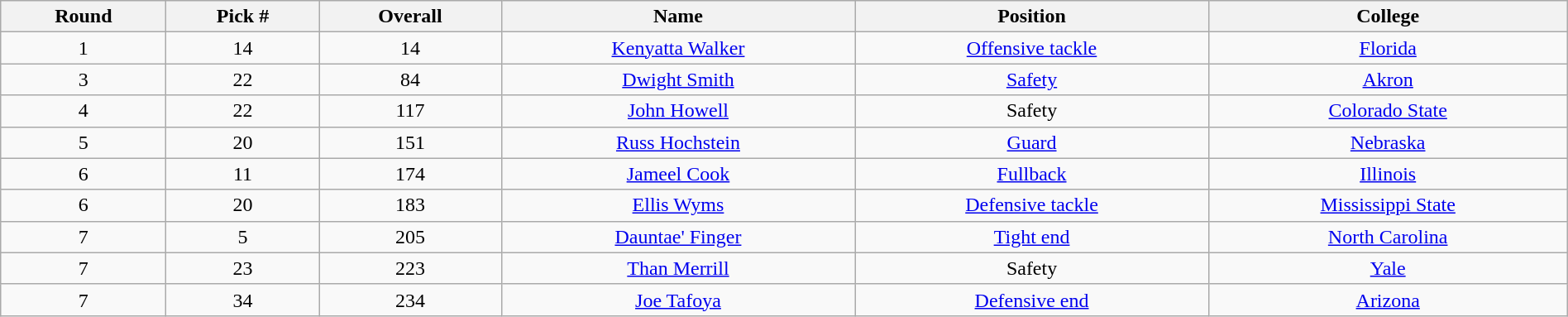<table class="wikitable sortable sortable" style="width: 100%; text-align:center">
<tr>
<th>Round</th>
<th>Pick #</th>
<th>Overall</th>
<th>Name</th>
<th>Position</th>
<th>College</th>
</tr>
<tr>
<td>1</td>
<td>14</td>
<td>14</td>
<td><a href='#'>Kenyatta Walker</a></td>
<td><a href='#'>Offensive tackle</a></td>
<td><a href='#'>Florida</a></td>
</tr>
<tr>
<td>3</td>
<td>22</td>
<td>84</td>
<td><a href='#'>Dwight Smith</a></td>
<td><a href='#'>Safety</a></td>
<td><a href='#'>Akron</a></td>
</tr>
<tr>
<td>4</td>
<td>22</td>
<td>117</td>
<td><a href='#'>John Howell</a></td>
<td>Safety</td>
<td><a href='#'>Colorado State</a></td>
</tr>
<tr>
<td>5</td>
<td>20</td>
<td>151</td>
<td><a href='#'>Russ Hochstein</a></td>
<td><a href='#'>Guard</a></td>
<td><a href='#'>Nebraska</a></td>
</tr>
<tr>
<td>6</td>
<td>11</td>
<td>174</td>
<td><a href='#'>Jameel Cook</a></td>
<td><a href='#'>Fullback</a></td>
<td><a href='#'>Illinois</a></td>
</tr>
<tr>
<td>6</td>
<td>20</td>
<td>183</td>
<td><a href='#'>Ellis Wyms</a></td>
<td><a href='#'>Defensive tackle</a></td>
<td><a href='#'>Mississippi State</a></td>
</tr>
<tr>
<td>7</td>
<td>5</td>
<td>205</td>
<td><a href='#'>Dauntae' Finger</a></td>
<td><a href='#'>Tight end</a></td>
<td><a href='#'>North Carolina</a></td>
</tr>
<tr>
<td>7</td>
<td>23</td>
<td>223</td>
<td><a href='#'>Than Merrill</a></td>
<td>Safety</td>
<td><a href='#'>Yale</a></td>
</tr>
<tr>
<td>7</td>
<td>34</td>
<td>234</td>
<td><a href='#'>Joe Tafoya</a></td>
<td><a href='#'>Defensive end</a></td>
<td><a href='#'>Arizona</a></td>
</tr>
</table>
